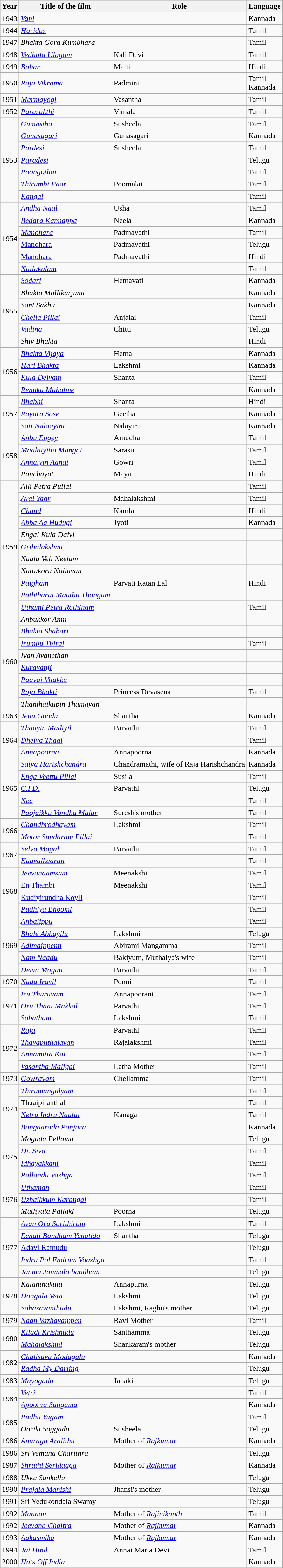<table class="wikitable">
<tr>
<th>Year</th>
<th>Title of the film</th>
<th>Role</th>
<th>Language</th>
</tr>
<tr>
<td>1943</td>
<td><em><a href='#'>Vani</a></em></td>
<td></td>
<td>Kannada</td>
</tr>
<tr>
<td>1944</td>
<td><em><a href='#'>Haridas</a></em></td>
<td></td>
<td>Tamil</td>
</tr>
<tr>
<td>1947</td>
<td><em>Bhakta Gora Kumbhara</em></td>
<td></td>
<td>Tamil</td>
</tr>
<tr>
<td>1948</td>
<td><em><a href='#'>Vedhala Ulagam</a></em></td>
<td>Kali Devi</td>
<td>Tamil</td>
</tr>
<tr>
<td>1949</td>
<td><em><a href='#'>Bahar</a></em></td>
<td>Malti</td>
<td>Hindi</td>
</tr>
<tr>
<td>1950</td>
<td><em><a href='#'>Raja Vikrama</a></em></td>
<td>Padmini</td>
<td>Tamil<br>Kannada</td>
</tr>
<tr>
<td>1951</td>
<td><em><a href='#'>Marmayogi</a></em></td>
<td>Vasantha</td>
<td>Tamil</td>
</tr>
<tr>
<td>1952</td>
<td><em><a href='#'>Parasakthi</a></em></td>
<td>Vimala</td>
<td>Tamil</td>
</tr>
<tr>
<td rowspan="7">1953</td>
<td><em><a href='#'>Gumastha</a></em></td>
<td>Susheela</td>
<td>Tamil</td>
</tr>
<tr>
<td><em><a href='#'>Gunasagari</a></em></td>
<td>Gunasagari</td>
<td>Kannada</td>
</tr>
<tr>
<td><em><a href='#'>Pardesi</a></em></td>
<td>Susheela</td>
<td>Tamil</td>
</tr>
<tr>
<td><em><a href='#'>Paradesi</a></em></td>
<td></td>
<td>Telugu</td>
</tr>
<tr>
<td><em><a href='#'>Poongothai</a></em></td>
<td></td>
<td>Tamil</td>
</tr>
<tr>
<td><em><a href='#'>Thirumbi Paar</a></em></td>
<td>Poomalai</td>
<td>Tamil</td>
</tr>
<tr>
<td><em> <a href='#'>Kangal</a></em></td>
<td></td>
<td>Tamil</td>
</tr>
<tr>
<td rowspan="6">1954</td>
<td><em><a href='#'>Andha Naal</a></em></td>
<td>Usha</td>
<td>Tamil</td>
</tr>
<tr>
<td><em><a href='#'>Bedara Kannappa</a></em></td>
<td>Neela</td>
<td>Kannada</td>
</tr>
<tr>
<td><em><a href='#'>Manohara</a></em></td>
<td>Padmavathi</td>
<td>Tamil</td>
</tr>
<tr>
<td><a href='#'>Manohara</a></td>
<td>Padmavathi</td>
<td>Telugu</td>
</tr>
<tr>
<td><a href='#'>Manohara</a></td>
<td>Padmavathi</td>
<td>Hindi</td>
</tr>
<tr>
<td><em><a href='#'>Nallakalam</a></em></td>
<td></td>
<td>Tamil</td>
</tr>
<tr>
<td rowspan=6>1955</td>
<td><em><a href='#'>Sodari</a></em></td>
<td>Hemavati</td>
<td>Kannada</td>
</tr>
<tr>
<td><em>Bhakta Mallikarjuna</em></td>
<td></td>
<td>Kannada</td>
</tr>
<tr>
<td><em>Sant Sakhu</em></td>
<td></td>
<td>Kannada</td>
</tr>
<tr>
<td><em><a href='#'>Chella Pillai</a></em></td>
<td>Anjalai</td>
<td>Tamil</td>
</tr>
<tr>
<td><em><a href='#'>Vadina</a></em></td>
<td>Chitti</td>
<td>Telugu</td>
</tr>
<tr>
<td><em>Shiv Bhakta</em></td>
<td></td>
<td>Hindi</td>
</tr>
<tr>
<td rowspan=4>1956</td>
<td><em><a href='#'>Bhakta Vijaya</a></em></td>
<td>Hema</td>
<td>Kannada</td>
</tr>
<tr>
<td><em><a href='#'>Hari Bhakta</a></em></td>
<td>Lakshmi</td>
<td>Kannada</td>
</tr>
<tr>
<td><em><a href='#'>Kula Deivam</a></em></td>
<td>Shanta</td>
<td>Tamil</td>
</tr>
<tr>
<td><em><a href='#'>Renuka Mahatme</a></em></td>
<td></td>
<td>Kannada</td>
</tr>
<tr>
<td rowspan=3>1957</td>
<td><em><a href='#'>Bhabhi</a></em></td>
<td>Shanta</td>
<td>Hindi</td>
</tr>
<tr>
<td><em><a href='#'>Rayara Sose</a></em></td>
<td>Geetha</td>
<td>Kannada</td>
</tr>
<tr>
<td><em><a href='#'>Sati Nalaayini</a></em></td>
<td>Nalayini</td>
<td>Kannada</td>
</tr>
<tr>
<td rowspan=4>1958</td>
<td><em><a href='#'>Anbu Engey</a></em></td>
<td>Amudha</td>
<td>Tamil</td>
</tr>
<tr>
<td><em><a href='#'>Maalaiyitta Mangai</a></em></td>
<td>Sarasu</td>
<td>Tamil</td>
</tr>
<tr>
<td><em><a href='#'>Annaiyin Aanai</a></em></td>
<td>Gowri</td>
<td>Tamil</td>
</tr>
<tr>
<td><em>Panchayat</em></td>
<td>Maya</td>
<td>Hindi</td>
</tr>
<tr>
<td rowspan=11>1959</td>
<td><em>Alli Petra Pullai</em></td>
<td></td>
<td>Tamil</td>
</tr>
<tr>
<td><em><a href='#'>Aval Yaar</a></em></td>
<td>Mahalakshmi</td>
<td>Tamil</td>
</tr>
<tr>
<td><em><a href='#'>Chand</a></em></td>
<td>Kamla</td>
<td>Hindi</td>
</tr>
<tr>
<td><em><a href='#'>Abba Aa Hudugi</a></em></td>
<td>Jyoti</td>
<td>Kannada</td>
</tr>
<tr>
<td><em>Engal Kula Daivi</em></td>
<td></td>
<td></td>
</tr>
<tr>
<td><em><a href='#'>Grihalakshmi</a></em></td>
<td></td>
<td></td>
</tr>
<tr>
<td><em>Naalu Veli Neelam</em></td>
<td></td>
<td></td>
</tr>
<tr>
<td><em>Nattukoru Nallavan</em></td>
<td></td>
<td></td>
</tr>
<tr>
<td><em><a href='#'>Paigham</a></em></td>
<td>Parvati Ratan Lal</td>
<td>Hindi</td>
</tr>
<tr>
<td><em><a href='#'>Paththarai Maathu Thangam</a></em></td>
<td></td>
<td></td>
</tr>
<tr>
<td><em><a href='#'>Uthami Petra Rathinam</a></em></td>
<td></td>
<td>Tamil</td>
</tr>
<tr>
<td rowspan=8>1960</td>
<td><em>Anbukkor Anni</em></td>
<td></td>
<td></td>
</tr>
<tr>
<td><em><a href='#'>Bhakta Shabari</a></em></td>
<td></td>
<td></td>
</tr>
<tr>
<td><em><a href='#'>Irumbu Thirai</a></em></td>
<td></td>
<td>Tamil</td>
</tr>
<tr>
<td><em>Ivan Avanethan</em></td>
<td></td>
<td></td>
</tr>
<tr>
<td><em><a href='#'>Kuravanji</a></em></td>
<td></td>
<td></td>
</tr>
<tr>
<td><em><a href='#'>Paavai Vilakku</a></em></td>
<td></td>
<td></td>
</tr>
<tr>
<td><em><a href='#'>Raja Bhakti</a></em></td>
<td>Princess Devasena</td>
<td>Tamil</td>
</tr>
<tr>
<td><em>Thanthaikupin Thamayan</em></td>
<td></td>
<td></td>
</tr>
<tr>
<td rowspan="1">1963</td>
<td><em><a href='#'>Jenu Goodu</a></em></td>
<td>Shantha</td>
<td>Kannada</td>
</tr>
<tr>
<td rowspan="3">1964</td>
<td><em><a href='#'>Thaayin Madiyil</a></em></td>
<td>Parvathi</td>
<td>Tamil</td>
</tr>
<tr>
<td><em><a href='#'>Dheiva Thaai</a></em></td>
<td></td>
<td>Tamil</td>
</tr>
<tr>
<td><em><a href='#'>Annapoorna</a></em></td>
<td>Annapoorna</td>
<td>Kannada</td>
</tr>
<tr>
<td rowspan="5">1965</td>
<td><em><a href='#'>Satya Harishchandra</a></em></td>
<td>Chandramathi, wife of Raja Harishchandra</td>
<td>Kannada</td>
</tr>
<tr>
<td><em><a href='#'>Enga Veettu Pillai</a></em></td>
<td>Susila</td>
<td>Tamil</td>
</tr>
<tr>
<td><em><a href='#'>C.I.D.</a></em></td>
<td>Parvathi</td>
<td>Telugu</td>
</tr>
<tr>
<td><em><a href='#'>Nee</a></em></td>
<td></td>
<td>Tamil</td>
</tr>
<tr>
<td><em><a href='#'>Poojaikku Vandha Malar</a></em></td>
<td>Suresh's mother</td>
<td>Tamil</td>
</tr>
<tr>
<td rowspan=2>1966</td>
<td><em><a href='#'>Chandhrodhayam</a></em></td>
<td>Lakshmi</td>
<td>Tamil</td>
</tr>
<tr>
<td><em><a href='#'>Motor Sundaram Pillai</a></em></td>
<td></td>
<td>Tamil</td>
</tr>
<tr>
<td rowspan=2>1967</td>
<td><em><a href='#'>Selva Magal</a></em></td>
<td>Parvathi</td>
<td>Tamil</td>
</tr>
<tr>
<td><em><a href='#'>Kaavalkaaran</a></em></td>
<td></td>
<td>Tamil</td>
</tr>
<tr>
<td rowspan="4">1968</td>
<td><em><a href='#'>Jeevanaamsam</a></em></td>
<td>Meenakshi</td>
<td>Tamil</td>
</tr>
<tr>
<td><a href='#'>En Thambi</a></td>
<td>Meenakshi</td>
<td>Tamil</td>
</tr>
<tr>
<td><a href='#'>Kudiyirundha Koyil</a></td>
<td></td>
<td>Tamil</td>
</tr>
<tr>
<td><em><a href='#'>Pudhiya Bhoomi</a></em></td>
<td></td>
<td>Tamil</td>
</tr>
<tr>
<td rowspan="5">1969</td>
<td><em><a href='#'>Anbalippu</a></em></td>
<td></td>
<td>Tamil</td>
</tr>
<tr>
<td><em><a href='#'>Bhale Abbayilu</a></em></td>
<td>Lakshmi</td>
<td>Telugu</td>
</tr>
<tr>
<td><em><a href='#'>Adimaippenn</a></em></td>
<td>Abirami Mangamma</td>
<td>Tamil</td>
</tr>
<tr>
<td><em><a href='#'>Nam Naadu</a></em></td>
<td>Bakiyum, Muthaiya's wife</td>
<td>Tamil</td>
</tr>
<tr>
<td><em><a href='#'>Deiva Magan</a></em></td>
<td>Parvathi</td>
<td>Tamil</td>
</tr>
<tr>
<td>1970</td>
<td><em><a href='#'>Nadu Iravil</a></em></td>
<td>Ponni</td>
<td>Tamil</td>
</tr>
<tr>
<td rowspan="3">1971</td>
<td><em><a href='#'>Iru Thuruvam</a></em></td>
<td>Annapoorani</td>
<td>Tamil</td>
</tr>
<tr>
<td><em><a href='#'>Oru Thaai Makkal</a></em></td>
<td>Parvathi</td>
<td>Tamil</td>
</tr>
<tr>
<td><em><a href='#'>Sabatham</a></em></td>
<td>Lakshmi</td>
<td>Tamil</td>
</tr>
<tr>
<td rowspan="4">1972</td>
<td><em><a href='#'>Raja</a></em></td>
<td>Parvathi</td>
<td>Tamil</td>
</tr>
<tr>
<td><em><a href='#'>Thavaputhalavan</a></em></td>
<td>Rajalakshmi</td>
<td>Tamil</td>
</tr>
<tr>
<td><em><a href='#'>Annamitta Kai</a></em></td>
<td></td>
<td>Tamil</td>
</tr>
<tr>
<td><em><a href='#'>Vasantha Maligai</a></em></td>
<td>Latha Mother</td>
<td>Tamil</td>
</tr>
<tr>
<td>1973</td>
<td><em><a href='#'>Gowravam</a></em></td>
<td>Chellamma</td>
<td>Tamil</td>
</tr>
<tr>
<td rowspan="4">1974</td>
<td><em><a href='#'>Thirumangalyam</a></em></td>
<td></td>
<td>Tamil</td>
</tr>
<tr>
<td>Thaaipiranthal</td>
<td></td>
<td>Tamil</td>
</tr>
<tr>
<td><em><a href='#'>Netru Indru Naalai</a></em></td>
<td>Kanaga</td>
<td>Tamil</td>
</tr>
<tr>
<td><em><a href='#'>Bangaarada Panjara</a></em></td>
<td></td>
<td>Kannada</td>
</tr>
<tr>
<td rowspan="4">1975</td>
<td><em>Moguda Pellama</em></td>
<td></td>
<td>Telugu</td>
</tr>
<tr>
<td><em><a href='#'>Dr. Siva</a></em></td>
<td></td>
<td>Tamil</td>
</tr>
<tr>
<td><em><a href='#'>Idhayakkani</a></em></td>
<td></td>
<td>Tamil</td>
</tr>
<tr>
<td><em><a href='#'>Pallandu Vazhga</a></em></td>
<td></td>
<td>Tamil</td>
</tr>
<tr>
<td rowspan="3">1976</td>
<td><em><a href='#'>Uthaman</a></em></td>
<td></td>
<td>Tamil</td>
</tr>
<tr>
<td><em><a href='#'>Uzhaikkum Karangal</a></em></td>
<td></td>
<td>Tamil</td>
</tr>
<tr>
<td><em>Muthyala Pallaki</em></td>
<td>Poorna</td>
<td>Telugu</td>
</tr>
<tr>
<td rowspan="5">1977</td>
<td><em><a href='#'>Avan Oru Sarithiram</a></em></td>
<td>Lakshmi</td>
<td>Tamil</td>
</tr>
<tr>
<td><em><a href='#'>Eenati Bandham Yenatido</a></em></td>
<td>Shantha</td>
<td>Telugu</td>
</tr>
<tr>
<td><a href='#'>Adavi Ramudu</a></td>
<td></td>
<td>Telugu</td>
</tr>
<tr>
<td><em><a href='#'>Indru Pol Endrum Vaazhga</a></em></td>
<td></td>
<td>Tamil</td>
</tr>
<tr>
<td><em><a href='#'>Janma Janmala bandham</a></em></td>
<td></td>
<td>Telugu</td>
</tr>
<tr>
<td rowspan="3">1978</td>
<td><em>Kalanthakulu</em></td>
<td>Annapurna</td>
<td>Telugu</td>
</tr>
<tr>
<td><em><a href='#'>Dongala Veta</a></em></td>
<td>Lakshmi</td>
<td>Telugu</td>
</tr>
<tr>
<td><em><a href='#'>Sahasavanthudu</a></em></td>
<td>Lakshmi, Raghu's mother</td>
<td>Telugu</td>
</tr>
<tr>
<td>1979</td>
<td><em><a href='#'>Naan Vazhavaippen</a></em></td>
<td>Ravi Mother</td>
<td>Tamil</td>
</tr>
<tr>
<td rowspan="2">1980</td>
<td><em><a href='#'>Kiladi Krishnudu</a></em></td>
<td>Sãnthamma</td>
<td>Telugu</td>
</tr>
<tr>
<td><em><a href='#'>Mahalakshmi</a></em></td>
<td>Shankaram's mother</td>
<td>Telugu</td>
</tr>
<tr>
<td rowspan="2">1982</td>
<td><em><a href='#'>Chalisuva Modagalu</a></em></td>
<td></td>
<td>Kannada</td>
</tr>
<tr>
<td><em><a href='#'>Radha My Darling</a></em></td>
<td></td>
<td>Telugu</td>
</tr>
<tr>
<td>1983</td>
<td><em><a href='#'>Mayagadu</a></em></td>
<td>Janaki</td>
<td>Telugu</td>
</tr>
<tr>
<td rowspan="2">1984</td>
<td><em><a href='#'>Vetri</a></em></td>
<td></td>
<td>Tamil</td>
</tr>
<tr>
<td><em><a href='#'>Apoorva Sangama</a></em></td>
<td></td>
<td>Kannada</td>
</tr>
<tr>
<td rowspan="2">1985</td>
<td><em><a href='#'>Pudhu Yugam</a></em></td>
<td></td>
<td>Tamil</td>
</tr>
<tr>
<td><em>Ooriki Soggadu</em></td>
<td>Susheela</td>
<td>Telugu</td>
</tr>
<tr>
<td>1986</td>
<td><em><a href='#'>Anuraga Aralithu</a></em></td>
<td>Mother of <em><a href='#'>Rajkumar</a></em></td>
<td>Kannada</td>
</tr>
<tr>
<td>1986</td>
<td><em>Sri Vemana Charithra</em></td>
<td></td>
<td>Telugu</td>
</tr>
<tr>
<td>1987</td>
<td><em><a href='#'>Shruthi Seridaaga</a></em></td>
<td>Mother of <em><a href='#'>Rajkumar</a></em></td>
<td>Kannada</td>
</tr>
<tr>
<td>1988</td>
<td><em>Ukku Sankellu</em></td>
<td></td>
<td>Telugu</td>
</tr>
<tr>
<td>1990</td>
<td><em><a href='#'>Prajala Manishi</a></em></td>
<td>Jhansi's mother</td>
<td>Telugu</td>
</tr>
<tr>
<td>1991</td>
<td>Sri Yedukondala Swamy</td>
<td></td>
<td>Telugu</td>
</tr>
<tr>
<td>1992</td>
<td><em><a href='#'>Mannan</a></em></td>
<td>Mother of <em><a href='#'>Rajinikanth</a></em></td>
<td>Tamil</td>
</tr>
<tr>
<td>1992</td>
<td><em><a href='#'>Jeevana Chaitra</a></em></td>
<td>Mother of <em><a href='#'>Rajkumar</a></em></td>
<td>Kannada</td>
</tr>
<tr>
<td>1993</td>
<td><em><a href='#'>Aakasmika</a></em></td>
<td>Mother of <em><a href='#'>Rajkumar</a></em></td>
<td>Kannada</td>
</tr>
<tr>
<td>1994</td>
<td><em><a href='#'>Jai Hind</a></em></td>
<td>Annai Maria Devi</td>
<td>Tamil</td>
</tr>
<tr>
<td>2000</td>
<td><em><a href='#'>Hats Off India</a></em></td>
<td></td>
<td>Kannada</td>
</tr>
</table>
